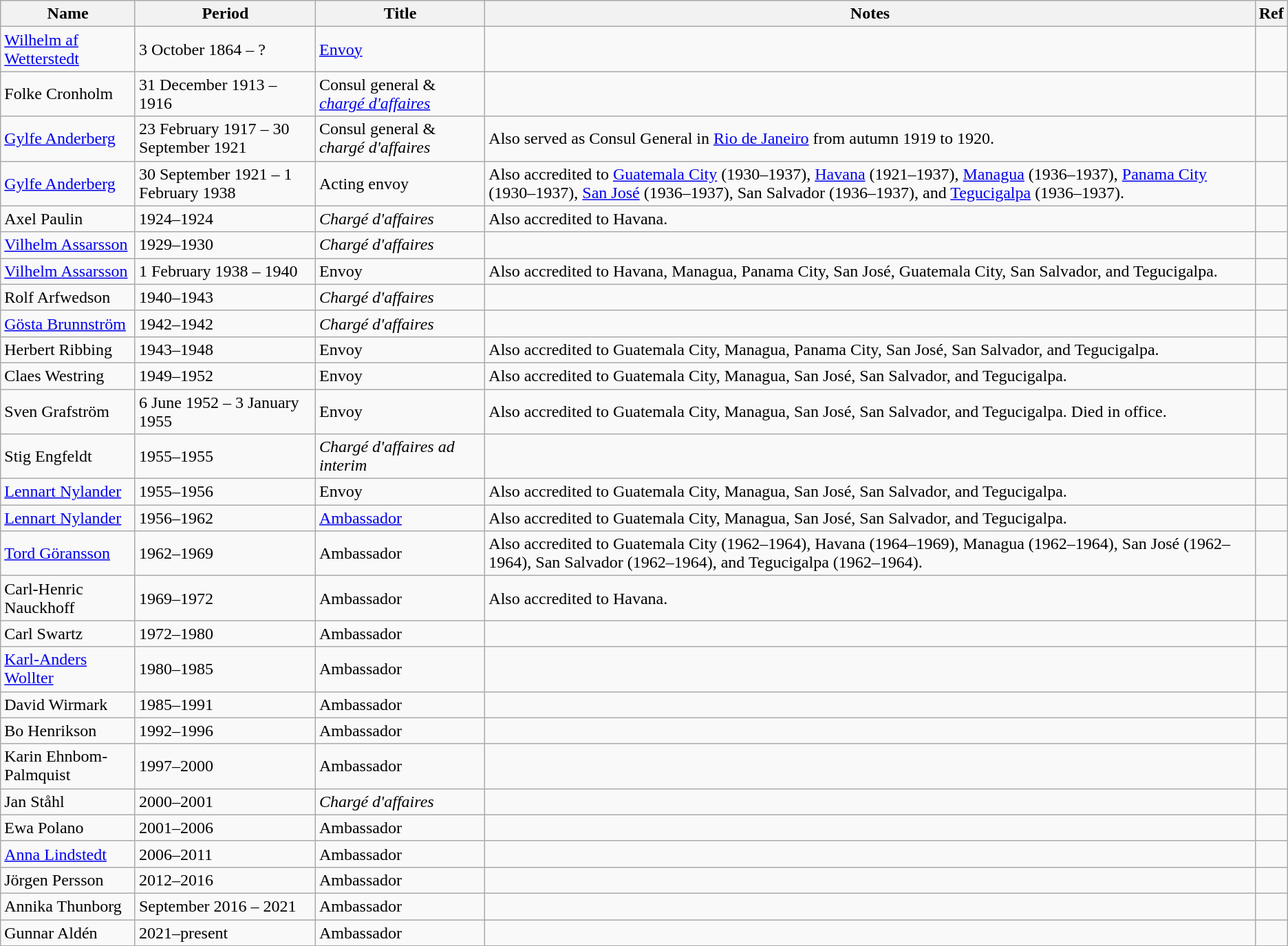<table class="wikitable">
<tr>
<th>Name</th>
<th>Period</th>
<th>Title</th>
<th>Notes</th>
<th>Ref</th>
</tr>
<tr>
<td><a href='#'>Wilhelm af Wetterstedt</a></td>
<td>3 October 1864 – ?</td>
<td><a href='#'>Envoy</a></td>
<td></td>
<td></td>
</tr>
<tr>
<td>Folke Cronholm</td>
<td>31 December 1913 – 1916</td>
<td>Consul general & <em><a href='#'>chargé d'affaires</a></em></td>
<td></td>
<td></td>
</tr>
<tr>
<td><a href='#'>Gylfe Anderberg</a></td>
<td>23 February 1917 – 30 September 1921</td>
<td>Consul general & <em>chargé d'affaires</em></td>
<td>Also served as Consul General in <a href='#'>Rio de Janeiro</a> from autumn 1919 to 1920.</td>
<td></td>
</tr>
<tr>
<td><a href='#'>Gylfe Anderberg</a></td>
<td>30 September 1921 – 1 February 1938</td>
<td>Acting envoy</td>
<td>Also accredited to <a href='#'>Guatemala City</a> (1930–1937), <a href='#'>Havana</a> (1921–1937), <a href='#'>Managua</a> (1936–1937), <a href='#'>Panama City</a> (1930–1937), <a href='#'>San José</a> (1936–1937), San Salvador (1936–1937), and <a href='#'>Tegucigalpa</a> (1936–1937).</td>
<td></td>
</tr>
<tr>
<td>Axel Paulin</td>
<td>1924–1924</td>
<td><em>Chargé d'affaires</em></td>
<td>Also accredited to Havana.</td>
<td></td>
</tr>
<tr>
<td><a href='#'>Vilhelm Assarsson</a></td>
<td>1929–1930</td>
<td><em>Chargé d'affaires</em></td>
<td></td>
<td></td>
</tr>
<tr>
<td><a href='#'>Vilhelm Assarsson</a></td>
<td>1 February 1938 – 1940</td>
<td>Envoy</td>
<td>Also accredited to Havana, Managua, Panama City, San José, Guatemala City, San Salvador, and Tegucigalpa.</td>
<td></td>
</tr>
<tr>
<td>Rolf Arfwedson</td>
<td>1940–1943</td>
<td><em>Chargé d'affaires</em></td>
<td></td>
<td></td>
</tr>
<tr>
<td><a href='#'>Gösta Brunnström</a></td>
<td>1942–1942</td>
<td><em>Chargé d'affaires</em></td>
<td></td>
<td></td>
</tr>
<tr>
<td>Herbert Ribbing</td>
<td>1943–1948</td>
<td>Envoy</td>
<td>Also accredited to Guatemala City, Managua, Panama City, San José, San Salvador, and Tegucigalpa.</td>
<td></td>
</tr>
<tr>
<td>Claes Westring</td>
<td>1949–1952</td>
<td>Envoy</td>
<td>Also accredited to Guatemala City, Managua, San José, San Salvador, and Tegucigalpa.</td>
<td></td>
</tr>
<tr>
<td>Sven Grafström</td>
<td>6 June 1952 – 3 January 1955</td>
<td>Envoy</td>
<td>Also accredited to Guatemala City, Managua, San José, San Salvador, and Tegucigalpa. Died in office.</td>
<td></td>
</tr>
<tr>
<td>Stig Engfeldt</td>
<td>1955–1955</td>
<td><em>Chargé d'affaires ad interim</em></td>
<td></td>
<td></td>
</tr>
<tr>
<td><a href='#'>Lennart Nylander</a></td>
<td>1955–1956</td>
<td>Envoy</td>
<td>Also accredited to Guatemala City, Managua, San José, San Salvador, and Tegucigalpa.</td>
<td></td>
</tr>
<tr>
<td><a href='#'>Lennart Nylander</a></td>
<td>1956–1962</td>
<td><a href='#'>Ambassador</a></td>
<td>Also accredited to Guatemala City, Managua, San José, San Salvador, and Tegucigalpa.</td>
<td></td>
</tr>
<tr>
<td><a href='#'>Tord Göransson</a></td>
<td>1962–1969</td>
<td>Ambassador</td>
<td>Also accredited to Guatemala City (1962–1964), Havana (1964–1969), Managua (1962–1964), San José (1962–1964), San Salvador (1962–1964), and Tegucigalpa (1962–1964).</td>
<td></td>
</tr>
<tr>
<td>Carl-Henric Nauckhoff</td>
<td>1969–1972</td>
<td>Ambassador</td>
<td>Also accredited to Havana.</td>
<td></td>
</tr>
<tr>
<td>Carl Swartz</td>
<td>1972–1980</td>
<td>Ambassador</td>
<td></td>
<td></td>
</tr>
<tr>
<td><a href='#'>Karl-Anders Wollter</a></td>
<td>1980–1985</td>
<td>Ambassador</td>
<td></td>
<td></td>
</tr>
<tr>
<td>David Wirmark</td>
<td>1985–1991</td>
<td>Ambassador</td>
<td></td>
<td></td>
</tr>
<tr>
<td>Bo Henrikson</td>
<td>1992–1996</td>
<td>Ambassador</td>
<td></td>
<td></td>
</tr>
<tr>
<td>Karin Ehnbom-Palmquist</td>
<td>1997–2000</td>
<td>Ambassador</td>
<td></td>
<td></td>
</tr>
<tr>
<td>Jan Ståhl</td>
<td>2000–2001</td>
<td><em>Chargé d'affaires</em></td>
<td></td>
<td></td>
</tr>
<tr>
<td>Ewa Polano</td>
<td>2001–2006</td>
<td>Ambassador</td>
<td></td>
<td></td>
</tr>
<tr>
<td><a href='#'>Anna Lindstedt</a></td>
<td>2006–2011</td>
<td>Ambassador</td>
<td></td>
<td></td>
</tr>
<tr>
<td>Jörgen Persson</td>
<td>2012–2016</td>
<td>Ambassador</td>
<td></td>
<td></td>
</tr>
<tr>
<td>Annika Thunborg</td>
<td>September 2016 – 2021</td>
<td>Ambassador</td>
<td></td>
<td></td>
</tr>
<tr>
<td>Gunnar Aldén</td>
<td>2021–present</td>
<td>Ambassador</td>
<td></td>
<td></td>
</tr>
</table>
